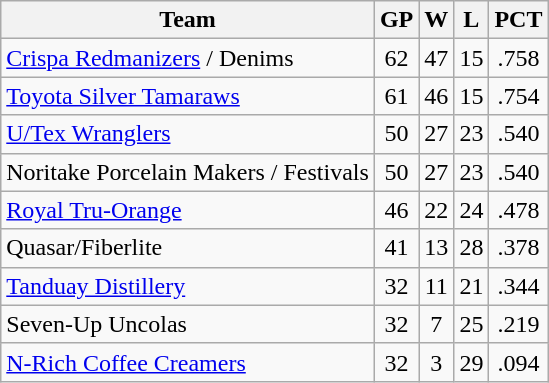<table class="wikitable sortable" style="text-align:center;">
<tr>
<th>Team</th>
<th>GP</th>
<th>W</th>
<th>L</th>
<th>PCT</th>
</tr>
<tr>
<td align=left><a href='#'>Crispa Redmanizers</a> / Denims</td>
<td>62</td>
<td>47</td>
<td>15</td>
<td>.758</td>
</tr>
<tr>
<td align=left><a href='#'>Toyota Silver Tamaraws</a></td>
<td>61</td>
<td>46</td>
<td>15</td>
<td>.754</td>
</tr>
<tr>
<td align=left><a href='#'>U/Tex Wranglers</a></td>
<td>50</td>
<td>27</td>
<td>23</td>
<td>.540</td>
</tr>
<tr>
<td align=left>Noritake Porcelain Makers / Festivals</td>
<td>50</td>
<td>27</td>
<td>23</td>
<td>.540</td>
</tr>
<tr>
<td align=left><a href='#'>Royal Tru-Orange</a></td>
<td>46</td>
<td>22</td>
<td>24</td>
<td>.478</td>
</tr>
<tr>
<td align=left>Quasar/Fiberlite</td>
<td>41</td>
<td>13</td>
<td>28</td>
<td>.378</td>
</tr>
<tr>
<td align=left><a href='#'>Tanduay Distillery</a></td>
<td>32</td>
<td>11</td>
<td>21</td>
<td>.344</td>
</tr>
<tr>
<td align=left>Seven-Up Uncolas</td>
<td>32</td>
<td>7</td>
<td>25</td>
<td>.219</td>
</tr>
<tr>
<td align=left><a href='#'>N-Rich Coffee Creamers</a></td>
<td>32</td>
<td>3</td>
<td>29</td>
<td>.094</td>
</tr>
</table>
